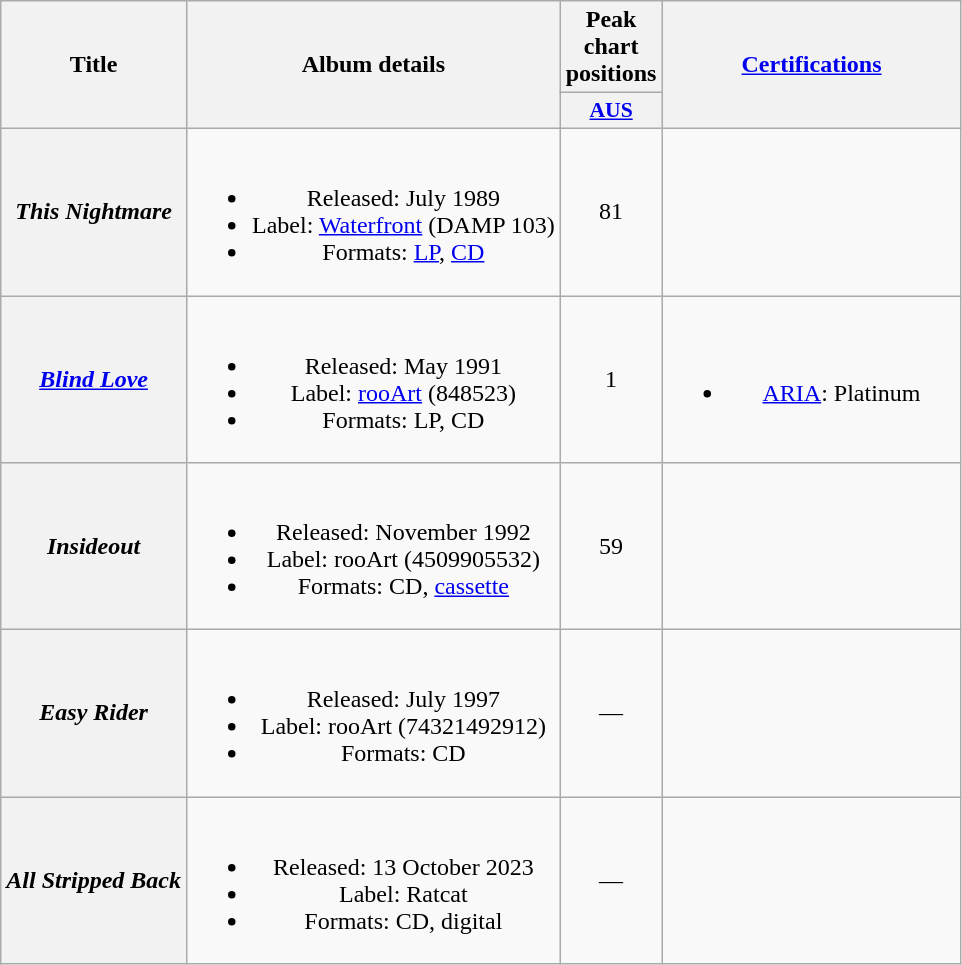<table class="wikitable plainrowheaders" style="text-align:center;" border="1">
<tr>
<th scope="col" rowspan="2">Title</th>
<th scope="col" rowspan="2">Album details</th>
<th scope="col" colspan="1">Peak chart positions</th>
<th scope="col" rowspan="2" style="width:12em;"><a href='#'>Certifications</a></th>
</tr>
<tr>
<th scope="col" style="width:3em;font-size:90%;"><a href='#'>AUS</a><br></th>
</tr>
<tr>
<th scope="row"><em>This Nightmare</em></th>
<td><br><ul><li>Released: July 1989</li><li>Label: <a href='#'>Waterfront</a> (DAMP 103)</li><li>Formats: <a href='#'>LP</a>, <a href='#'>CD</a></li></ul></td>
<td>81</td>
<td></td>
</tr>
<tr>
<th scope="row"><em><a href='#'>Blind Love</a></em></th>
<td><br><ul><li>Released: May 1991</li><li>Label: <a href='#'>rooArt</a> (848523)</li><li>Formats: LP, CD</li></ul></td>
<td>1</td>
<td><br><ul><li><a href='#'>ARIA</a>: Platinum</li></ul></td>
</tr>
<tr>
<th scope="row"><em>Insideout</em></th>
<td><br><ul><li>Released: November 1992</li><li>Label: rooArt (4509905532)</li><li>Formats: CD, <a href='#'>cassette</a></li></ul></td>
<td>59</td>
<td></td>
</tr>
<tr>
<th scope="row"><em>Easy Rider</em></th>
<td><br><ul><li>Released: July 1997</li><li>Label: rooArt (74321492912)</li><li>Formats: CD</li></ul></td>
<td>—</td>
<td></td>
</tr>
<tr>
<th scope="row"><em>All Stripped Back</em></th>
<td><br><ul><li>Released: 13 October 2023</li><li>Label: Ratcat</li><li>Formats: CD, digital</li></ul></td>
<td>—</td>
<td></td>
</tr>
</table>
